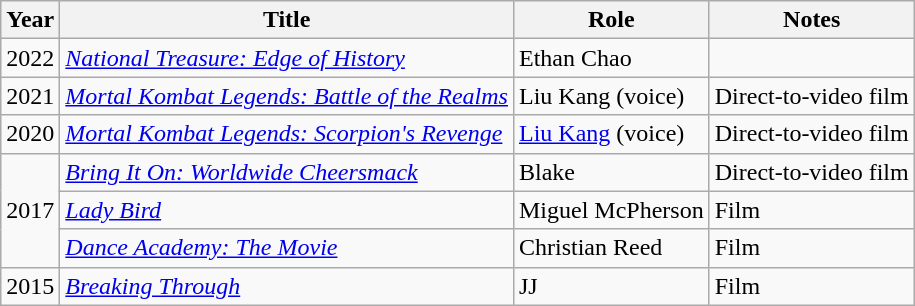<table class="wikitable sortable">
<tr>
<th>Year</th>
<th>Title</th>
<th>Role</th>
<th>Notes</th>
</tr>
<tr>
<td>2022</td>
<td><em><a href='#'>National Treasure: Edge of History</a></em></td>
<td>Ethan Chao</td>
<td></td>
</tr>
<tr>
<td>2021</td>
<td><em><a href='#'>Mortal Kombat Legends: Battle of the Realms</a></em></td>
<td>Liu Kang (voice)</td>
<td>Direct-to-video film</td>
</tr>
<tr>
<td>2020</td>
<td><em><a href='#'>Mortal Kombat Legends: Scorpion's Revenge</a></em></td>
<td><a href='#'>Liu Kang</a> (voice)</td>
<td>Direct-to-video film</td>
</tr>
<tr>
<td rowspan="3">2017</td>
<td><em><a href='#'>Bring It On: Worldwide Cheersmack</a></em></td>
<td>Blake</td>
<td>Direct-to-video film</td>
</tr>
<tr>
<td><em><a href='#'>Lady Bird</a></em></td>
<td>Miguel McPherson</td>
<td>Film</td>
</tr>
<tr>
<td><em><a href='#'>Dance Academy: The Movie</a></em></td>
<td>Christian Reed</td>
<td>Film</td>
</tr>
<tr>
<td>2015</td>
<td><em><a href='#'>Breaking Through</a></em></td>
<td>JJ</td>
<td>Film</td>
</tr>
</table>
